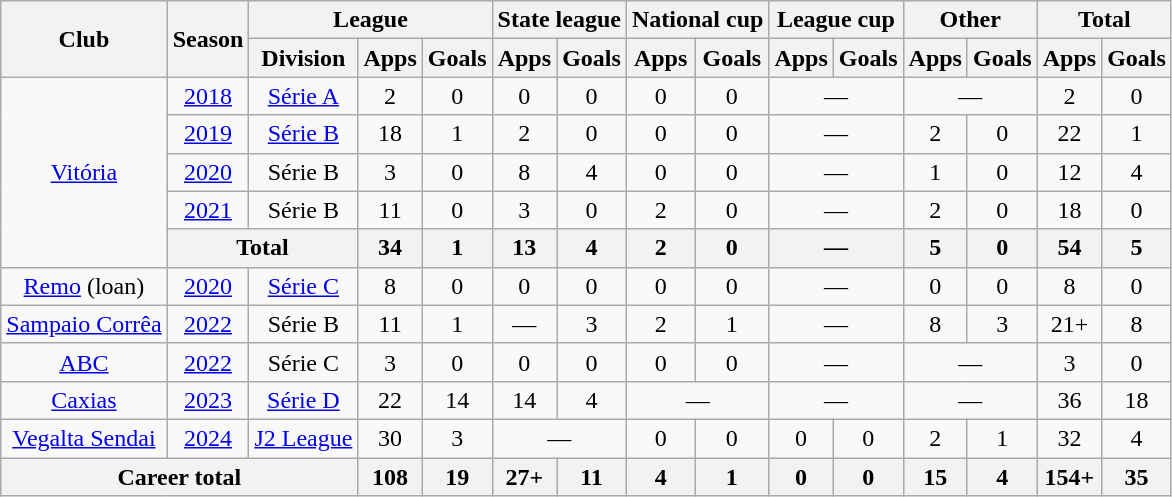<table class="wikitable" style="text-align:center">
<tr>
<th rowspan="2">Club</th>
<th rowspan="2">Season</th>
<th colspan="3">League</th>
<th colspan="2">State league</th>
<th colspan="2">National cup</th>
<th colspan="2">League cup</th>
<th colspan="2">Other</th>
<th colspan="2">Total</th>
</tr>
<tr>
<th>Division</th>
<th>Apps</th>
<th>Goals</th>
<th>Apps</th>
<th>Goals</th>
<th>Apps</th>
<th>Goals</th>
<th>Apps</th>
<th>Goals</th>
<th>Apps</th>
<th>Goals</th>
<th>Apps</th>
<th>Goals</th>
</tr>
<tr>
<td rowspan="5"><a href='#'>Vitória</a></td>
<td><a href='#'>2018</a></td>
<td><a href='#'>Série A</a></td>
<td>2</td>
<td>0</td>
<td>0</td>
<td>0</td>
<td>0</td>
<td>0</td>
<td colspan="2">—</td>
<td colspan="2">—</td>
<td>2</td>
<td>0</td>
</tr>
<tr>
<td><a href='#'>2019</a></td>
<td><a href='#'>Série B</a></td>
<td>18</td>
<td>1</td>
<td>2</td>
<td>0</td>
<td>0</td>
<td>0</td>
<td colspan="2">—</td>
<td>2</td>
<td>0</td>
<td>22</td>
<td>1</td>
</tr>
<tr>
<td><a href='#'>2020</a></td>
<td>Série B</td>
<td>3</td>
<td>0</td>
<td>8</td>
<td>4</td>
<td>0</td>
<td>0</td>
<td colspan="2">—</td>
<td>1</td>
<td>0</td>
<td>12</td>
<td>4</td>
</tr>
<tr>
<td><a href='#'>2021</a></td>
<td>Série B</td>
<td>11</td>
<td>0</td>
<td>3</td>
<td>0</td>
<td>2</td>
<td>0</td>
<td colspan="2">—</td>
<td>2</td>
<td>0</td>
<td>18</td>
<td>0</td>
</tr>
<tr>
<th colspan="2">Total</th>
<th>34</th>
<th>1</th>
<th>13</th>
<th>4</th>
<th>2</th>
<th>0</th>
<th colspan="2">—</th>
<th>5</th>
<th>0</th>
<th>54</th>
<th>5</th>
</tr>
<tr>
<td><a href='#'>Remo</a> (loan)</td>
<td><a href='#'>2020</a></td>
<td><a href='#'>Série C</a></td>
<td>8</td>
<td>0</td>
<td>0</td>
<td>0</td>
<td>0</td>
<td>0</td>
<td colspan="2">—</td>
<td>0</td>
<td>0</td>
<td>8</td>
<td>0</td>
</tr>
<tr>
<td><a href='#'>Sampaio Corrêa</a></td>
<td><a href='#'>2022</a></td>
<td>Série B</td>
<td>11</td>
<td>1</td>
<td>—</td>
<td>3</td>
<td>2</td>
<td>1</td>
<td colspan="2">—</td>
<td>8</td>
<td>3</td>
<td>21+</td>
<td>8</td>
</tr>
<tr>
<td><a href='#'>ABC</a></td>
<td><a href='#'>2022</a></td>
<td>Série C</td>
<td>3</td>
<td>0</td>
<td>0</td>
<td>0</td>
<td>0</td>
<td>0</td>
<td colspan="2">—</td>
<td colspan="2">—</td>
<td>3</td>
<td>0</td>
</tr>
<tr>
<td><a href='#'>Caxias</a></td>
<td><a href='#'>2023</a></td>
<td><a href='#'>Série D</a></td>
<td>22</td>
<td>14</td>
<td>14</td>
<td>4</td>
<td colspan="2">—</td>
<td colspan="2">—</td>
<td colspan="2">—</td>
<td>36</td>
<td>18</td>
</tr>
<tr>
<td><a href='#'>Vegalta Sendai</a></td>
<td><a href='#'>2024</a></td>
<td><a href='#'>J2 League</a></td>
<td>30</td>
<td>3</td>
<td colspan="2">—</td>
<td>0</td>
<td>0</td>
<td>0</td>
<td>0</td>
<td>2</td>
<td>1</td>
<td>32</td>
<td>4</td>
</tr>
<tr>
<th colspan="3">Career total</th>
<th>108</th>
<th>19</th>
<th>27+</th>
<th>11</th>
<th>4</th>
<th>1</th>
<th>0</th>
<th>0</th>
<th>15</th>
<th>4</th>
<th>154+</th>
<th>35</th>
</tr>
</table>
